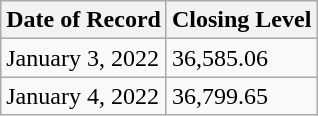<table class="wikitable">
<tr>
<th>Date of Record</th>
<th>Closing Level</th>
</tr>
<tr>
<td>January 3, 2022</td>
<td>36,585.06</td>
</tr>
<tr>
<td>January 4, 2022</td>
<td>36,799.65</td>
</tr>
</table>
